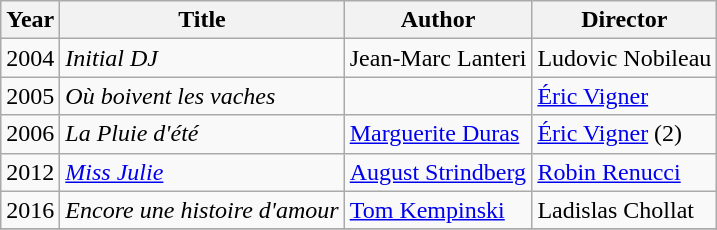<table class="wikitable">
<tr>
<th>Year</th>
<th>Title</th>
<th>Author</th>
<th>Director</th>
</tr>
<tr>
<td>2004</td>
<td><em>Initial DJ</em></td>
<td>Jean-Marc Lanteri</td>
<td>Ludovic Nobileau</td>
</tr>
<tr>
<td>2005</td>
<td><em>Où boivent les vaches</em></td>
<td></td>
<td><a href='#'>Éric Vigner</a></td>
</tr>
<tr>
<td>2006</td>
<td><em>La Pluie d'été</em></td>
<td><a href='#'>Marguerite Duras</a></td>
<td><a href='#'>Éric Vigner</a> (2)</td>
</tr>
<tr>
<td>2012</td>
<td><em><a href='#'>Miss Julie</a></em></td>
<td><a href='#'>August Strindberg</a></td>
<td><a href='#'>Robin Renucci</a></td>
</tr>
<tr>
<td>2016</td>
<td><em>Encore une histoire d'amour</em></td>
<td><a href='#'>Tom Kempinski</a></td>
<td>Ladislas Chollat</td>
</tr>
<tr>
</tr>
</table>
